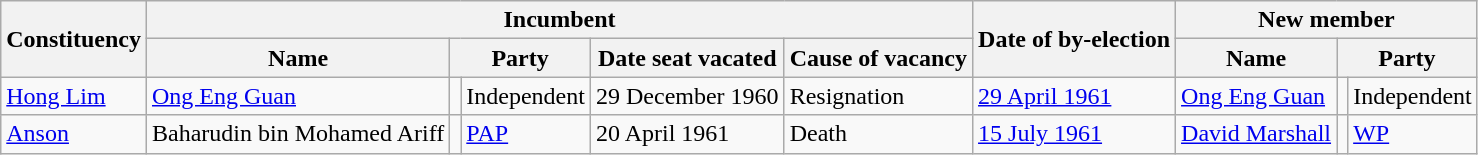<table class="wikitable" border="1">
<tr>
<th rowspan="2">Constituency</th>
<th colspan="5">Incumbent</th>
<th rowspan="2">Date of by-election</th>
<th colspan="3">New member</th>
</tr>
<tr>
<th>Name</th>
<th colspan="2">Party</th>
<th>Date seat vacated</th>
<th>Cause of vacancy</th>
<th>Name</th>
<th colspan="2">Party</th>
</tr>
<tr>
<td scope="row"><a href='#'>Hong Lim</a></td>
<td><a href='#'>Ong Eng Guan</a></td>
<td></td>
<td>Independent</td>
<td>29 December 1960</td>
<td>Resignation</td>
<td><a href='#'>29 April 1961</a></td>
<td><a href='#'>Ong Eng Guan</a></td>
<td></td>
<td>Independent</td>
</tr>
<tr>
<td><a href='#'>Anson</a></td>
<td>Baharudin bin Mohamed Ariff</td>
<td></td>
<td><a href='#'>PAP</a></td>
<td>20 April 1961</td>
<td>Death</td>
<td><a href='#'>15 July 1961</a></td>
<td><a href='#'>David Marshall</a></td>
<td></td>
<td><a href='#'>WP</a></td>
</tr>
</table>
